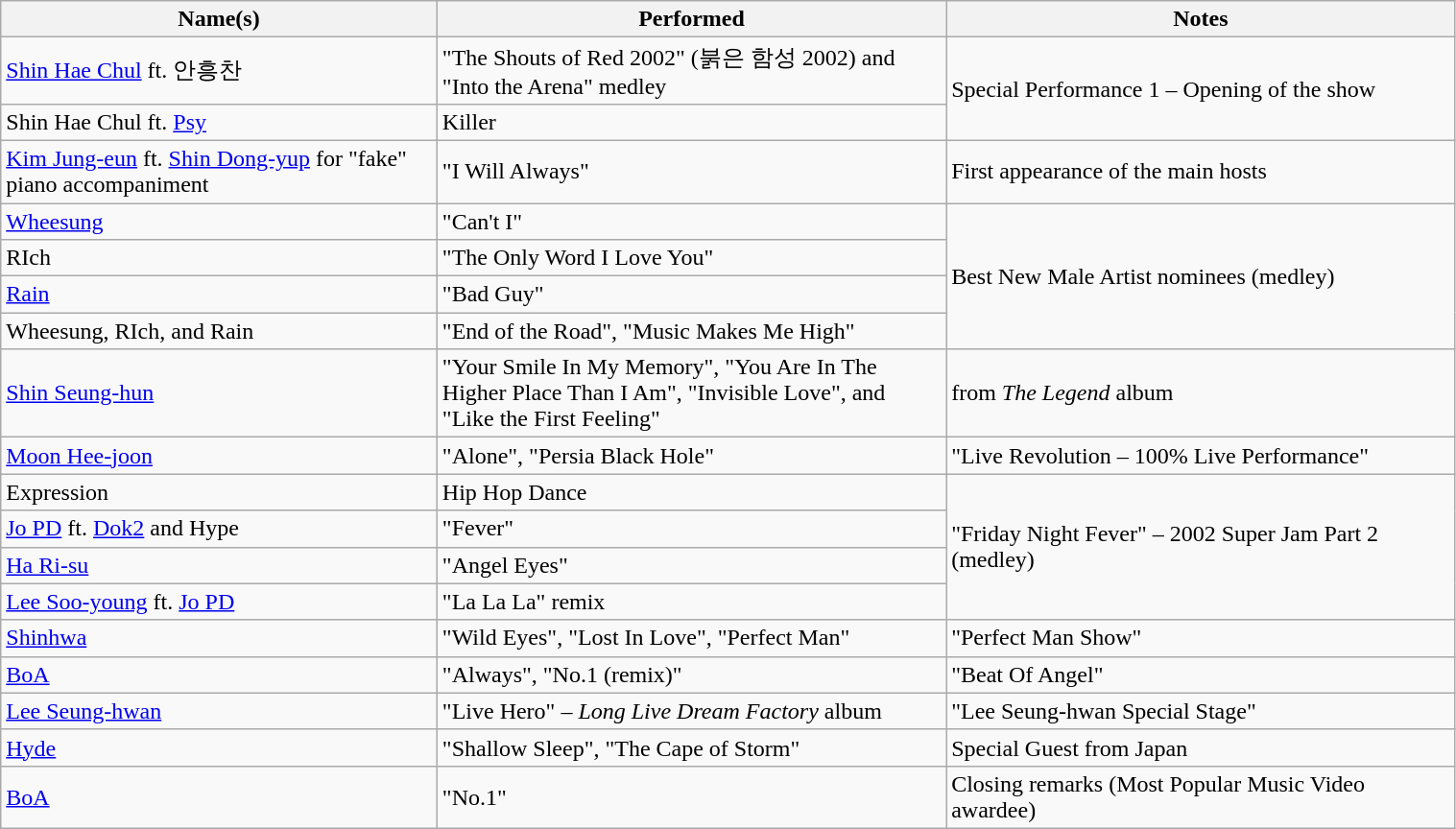<table class="wikitable sortable" style="width:80%;">
<tr>
<th width=30%>Name(s)</th>
<th width=35%>Performed</th>
<th width=35%>Notes</th>
</tr>
<tr>
<td><a href='#'>Shin Hae Chul</a> ft. 안흥찬</td>
<td>"The Shouts of Red 2002" (붉은 함성 2002) and "Into the Arena" medley</td>
<td rowspan=2>Special Performance 1 – Opening of the show</td>
</tr>
<tr>
<td>Shin Hae Chul ft. <a href='#'>Psy</a></td>
<td>Killer</td>
</tr>
<tr>
<td><a href='#'>Kim Jung-eun</a> ft. <a href='#'>Shin Dong-yup</a> for "fake" piano accompaniment</td>
<td>"I Will Always"</td>
<td>First appearance of the main hosts</td>
</tr>
<tr>
<td><a href='#'>Wheesung</a></td>
<td>"Can't I"</td>
<td rowspan=4>Best New Male Artist nominees (medley)</td>
</tr>
<tr>
<td>RIch</td>
<td>"The Only Word I Love You"</td>
</tr>
<tr>
<td><a href='#'>Rain</a></td>
<td>"Bad Guy"</td>
</tr>
<tr>
<td>Wheesung, RIch, and Rain</td>
<td>"End of the Road", "Music Makes Me High"</td>
</tr>
<tr>
<td><a href='#'>Shin Seung-hun</a></td>
<td>"Your Smile In My Memory", "You Are In The Higher Place Than I Am", "Invisible Love", and "Like the First Feeling"</td>
<td>from <em>The Legend</em> album</td>
</tr>
<tr>
<td><a href='#'>Moon Hee-joon</a></td>
<td>"Alone", "Persia Black Hole"</td>
<td>"Live Revolution – 100% Live Performance"</td>
</tr>
<tr>
<td>Expression</td>
<td>Hip Hop Dance</td>
<td rowspan=4>"Friday Night Fever" – 2002 Super Jam Part 2 (medley)</td>
</tr>
<tr>
<td><a href='#'>Jo PD</a> ft. <a href='#'>Dok2</a> and Hype</td>
<td>"Fever"</td>
</tr>
<tr>
<td><a href='#'>Ha Ri-su</a></td>
<td>"Angel Eyes"</td>
</tr>
<tr>
<td><a href='#'>Lee Soo-young</a> ft. <a href='#'>Jo PD</a></td>
<td>"La La La" remix</td>
</tr>
<tr>
<td><a href='#'>Shinhwa</a></td>
<td>"Wild Eyes", "Lost In Love", "Perfect Man"</td>
<td>"Perfect Man Show"</td>
</tr>
<tr>
<td><a href='#'>BoA</a></td>
<td>"Always", "No.1 (remix)"</td>
<td>"Beat Of Angel"</td>
</tr>
<tr>
<td><a href='#'>Lee Seung-hwan</a></td>
<td>"Live Hero" – <em>Long Live Dream Factory</em> album</td>
<td>"Lee Seung-hwan Special Stage"</td>
</tr>
<tr>
<td><a href='#'>Hyde</a></td>
<td>"Shallow Sleep", "The Cape of Storm"</td>
<td>Special Guest from Japan</td>
</tr>
<tr>
<td><a href='#'>BoA</a></td>
<td>"No.1"</td>
<td>Closing remarks (Most Popular Music Video awardee)</td>
</tr>
</table>
